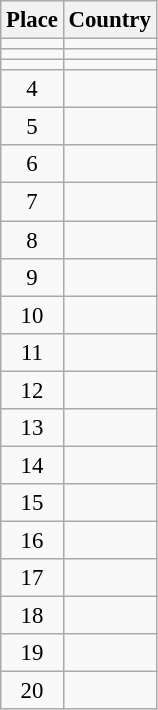<table class="wikitable" style="font-size:95%;">
<tr>
<th>Place</th>
<th>Country</th>
</tr>
<tr>
<td align=center></td>
<td></td>
</tr>
<tr>
<td align=center></td>
<td></td>
</tr>
<tr>
<td align=center></td>
<td></td>
</tr>
<tr>
<td align=center>4</td>
<td></td>
</tr>
<tr>
<td align=center>5</td>
<td></td>
</tr>
<tr>
<td align=center>6</td>
<td></td>
</tr>
<tr>
<td align=center>7</td>
<td></td>
</tr>
<tr>
<td align=center>8</td>
<td></td>
</tr>
<tr>
<td align=center>9</td>
<td></td>
</tr>
<tr>
<td align=center>10</td>
<td></td>
</tr>
<tr>
<td align=center>11</td>
<td></td>
</tr>
<tr>
<td align=center>12</td>
<td></td>
</tr>
<tr>
<td align=center>13</td>
<td></td>
</tr>
<tr>
<td align=center>14</td>
<td></td>
</tr>
<tr>
<td align=center>15</td>
<td></td>
</tr>
<tr>
<td align=center>16</td>
<td></td>
</tr>
<tr>
<td align=center>17</td>
<td></td>
</tr>
<tr>
<td align=center>18</td>
<td></td>
</tr>
<tr>
<td align=center>19</td>
<td></td>
</tr>
<tr>
<td align=center>20</td>
<td></td>
</tr>
</table>
